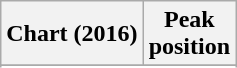<table class="wikitable sortable plainrowheaders" style="text-align:center">
<tr>
<th>Chart (2016)</th>
<th>Peak <br> position</th>
</tr>
<tr>
</tr>
<tr>
</tr>
<tr>
</tr>
</table>
